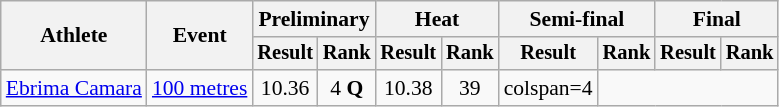<table class="wikitable" style="font-size:90%">
<tr>
<th rowspan="2">Athlete</th>
<th rowspan="2">Event</th>
<th colspan="2">Preliminary</th>
<th colspan="2">Heat</th>
<th colspan="2">Semi-final</th>
<th colspan="2">Final</th>
</tr>
<tr style="font-size:95%">
<th>Result</th>
<th>Rank</th>
<th>Result</th>
<th>Rank</th>
<th>Result</th>
<th>Rank</th>
<th>Result</th>
<th>Rank</th>
</tr>
<tr style=text-align:center>
<td style=text-align:left><a href='#'>Ebrima Camara</a></td>
<td style=text-align:left><a href='#'>100 metres</a></td>
<td>10.36</td>
<td>4 <strong>Q</strong></td>
<td>10.38</td>
<td>39</td>
<td>colspan=4</td>
</tr>
</table>
